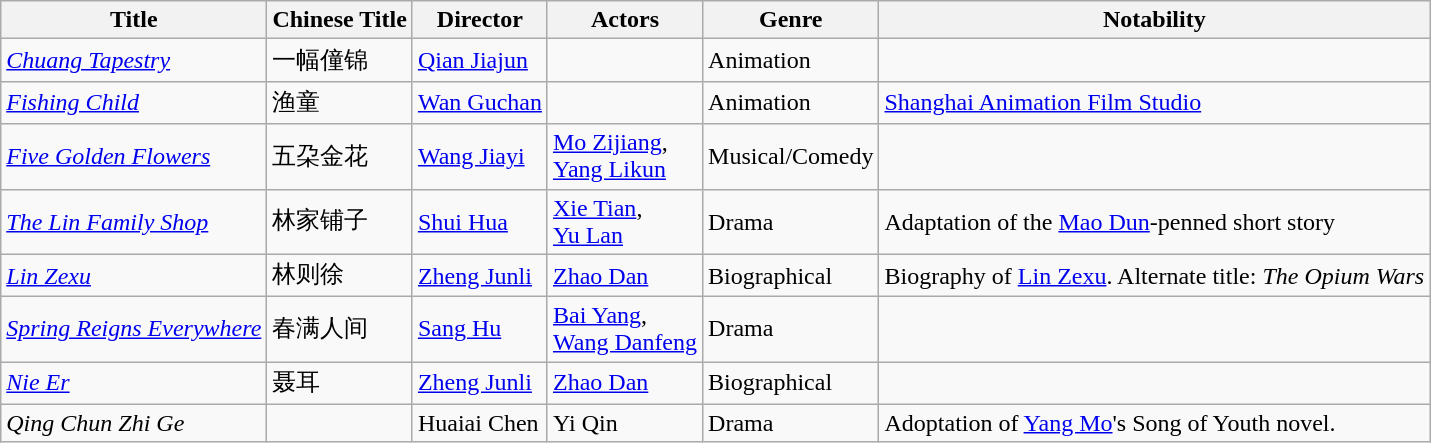<table class="wikitable">
<tr>
<th>Title</th>
<th>Chinese Title</th>
<th>Director</th>
<th>Actors</th>
<th>Genre</th>
<th>Notability</th>
</tr>
<tr>
<td><em><a href='#'>Chuang Tapestry</a></em></td>
<td>一幅僮锦</td>
<td><a href='#'>Qian Jiajun</a></td>
<td></td>
<td>Animation</td>
<td></td>
</tr>
<tr>
<td><em><a href='#'>Fishing Child</a></em></td>
<td>渔童</td>
<td><a href='#'>Wan Guchan</a></td>
<td></td>
<td>Animation</td>
<td><a href='#'>Shanghai Animation Film Studio</a></td>
</tr>
<tr>
<td><em><a href='#'>Five Golden Flowers</a></em></td>
<td>五朶金花</td>
<td><a href='#'>Wang Jiayi</a></td>
<td><a href='#'>Mo Zijiang</a>,<br><a href='#'>Yang Likun</a></td>
<td>Musical/Comedy</td>
<td></td>
</tr>
<tr>
<td><em><a href='#'>The Lin Family Shop</a></em></td>
<td>林家铺子</td>
<td><a href='#'>Shui Hua</a></td>
<td><a href='#'>Xie Tian</a>,<br><a href='#'>Yu Lan</a></td>
<td>Drama</td>
<td>Adaptation of the <a href='#'>Mao Dun</a>-penned short story</td>
</tr>
<tr>
<td><em><a href='#'>Lin Zexu</a></em></td>
<td>林则徐</td>
<td><a href='#'>Zheng Junli</a></td>
<td><a href='#'>Zhao Dan</a></td>
<td>Biographical</td>
<td>Biography of <a href='#'>Lin Zexu</a>. Alternate title: <em>The Opium Wars</em></td>
</tr>
<tr>
<td><em><a href='#'>Spring Reigns Everywhere</a></em></td>
<td>春满人间</td>
<td><a href='#'>Sang Hu</a></td>
<td><a href='#'>Bai Yang</a>,<br><a href='#'>Wang Danfeng</a></td>
<td>Drama</td>
<td></td>
</tr>
<tr>
<td><em><a href='#'>Nie Er</a></em></td>
<td>聂耳</td>
<td><a href='#'>Zheng Junli</a></td>
<td><a href='#'>Zhao Dan</a></td>
<td>Biographical</td>
<td></td>
</tr>
<tr>
<td><em>Qing Chun Zhi Ge </em></td>
<td></td>
<td>Huaiai Chen</td>
<td>Yi Qin</td>
<td>Drama</td>
<td>Adoptation of <a href='#'>Yang Mo</a>'s Song of Youth novel.</td>
</tr>
</table>
